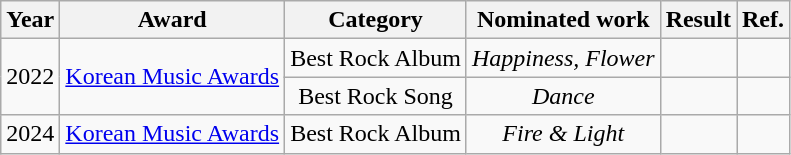<table class="wikitable" style="text-align:center;">
<tr>
<th>Year</th>
<th>Award</th>
<th>Category</th>
<th>Nominated work</th>
<th>Result</th>
<th>Ref.</th>
</tr>
<tr>
<td rowspan="2">2022</td>
<td rowspan="2"><a href='#'>Korean Music Awards</a></td>
<td>Best Rock Album</td>
<td><em>Happiness, Flower</em></td>
<td></td>
<td></td>
</tr>
<tr>
<td>Best Rock Song</td>
<td><em>Dance</em></td>
<td></td>
<td></td>
</tr>
<tr>
<td>2024</td>
<td><a href='#'>Korean Music Awards</a></td>
<td>Best Rock Album</td>
<td><em>Fire & Light</em></td>
<td></td>
<td></td>
</tr>
</table>
